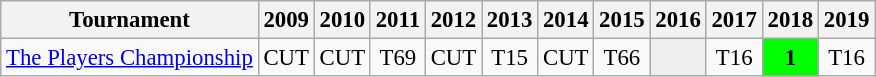<table class="wikitable" style="font-size:95%;text-align:center;">
<tr>
<th>Tournament</th>
<th>2009</th>
<th>2010</th>
<th>2011</th>
<th>2012</th>
<th>2013</th>
<th>2014</th>
<th>2015</th>
<th>2016</th>
<th>2017</th>
<th>2018</th>
<th>2019</th>
</tr>
<tr>
<td align=left><a href='#'>The Players Championship</a></td>
<td>CUT</td>
<td>CUT</td>
<td>T69</td>
<td>CUT</td>
<td>T15</td>
<td>CUT</td>
<td>T66</td>
<td style="background:#eeeeee;"></td>
<td>T16</td>
<td style="background:lime;"><strong>1</strong></td>
<td>T16</td>
</tr>
</table>
